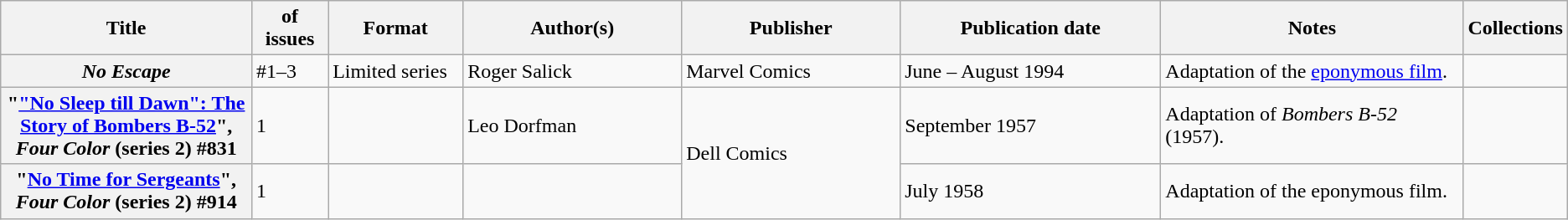<table class="wikitable">
<tr>
<th>Title</th>
<th style="width:40pt"> of issues</th>
<th style="width:75pt">Format</th>
<th style="width:125pt">Author(s)</th>
<th style="width:125pt">Publisher</th>
<th style="width:150pt">Publication date</th>
<th style="width:175pt">Notes</th>
<th>Collections</th>
</tr>
<tr>
<th><em>No Escape</em></th>
<td>#1–3</td>
<td>Limited series</td>
<td>Roger Salick</td>
<td>Marvel Comics</td>
<td>June – August 1994</td>
<td>Adaptation of the <a href='#'>eponymous film</a>.</td>
<td></td>
</tr>
<tr>
<th>"<a href='#'>"No Sleep till Dawn": The Story of Bombers B-52</a>", <em>Four Color</em> (series 2) #831</th>
<td>1</td>
<td></td>
<td>Leo Dorfman</td>
<td rowspan="2">Dell Comics</td>
<td>September 1957</td>
<td>Adaptation of <em>Bombers B-52</em> (1957).</td>
<td></td>
</tr>
<tr>
<th>"<a href='#'>No Time for Sergeants</a>", <em>Four Color</em> (series 2) #914</th>
<td>1</td>
<td></td>
<td></td>
<td>July 1958</td>
<td>Adaptation of the eponymous film.</td>
<td></td>
</tr>
</table>
